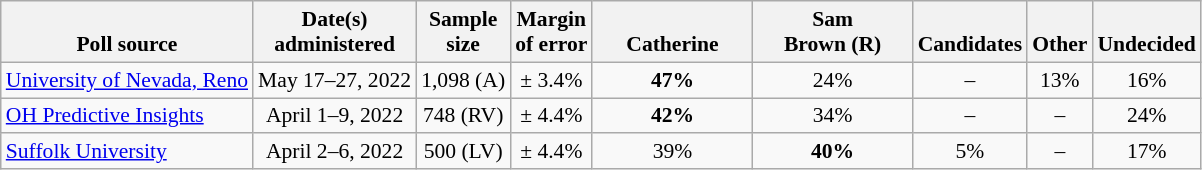<table class="wikitable" style="font-size:90%;text-align:center;">
<tr valign=bottom>
<th>Poll source</th>
<th>Date(s)<br>administered</th>
<th>Sample<br>size</th>
<th>Margin<br>of error</th>
<th style="width:100px;">Catherine<br></th>
<th style="width:100px;">Sam<br>Brown (R)</th>
<th><br>Candidates</th>
<th>Other</th>
<th>Undecided</th>
</tr>
<tr>
<td style="text-align:left;"><a href='#'>University of Nevada, Reno</a></td>
<td>May 17–27, 2022</td>
<td>1,098 (A)</td>
<td>± 3.4%</td>
<td><strong>47%</strong></td>
<td>24%</td>
<td>–</td>
<td>13%</td>
<td>16%</td>
</tr>
<tr>
<td style="text-align:left;"><a href='#'>OH Predictive Insights</a></td>
<td>April 1–9, 2022</td>
<td>748 (RV)</td>
<td>± 4.4%</td>
<td><strong>42%</strong></td>
<td>34%</td>
<td>–</td>
<td>–</td>
<td>24%</td>
</tr>
<tr>
<td style="text-align:left;"><a href='#'>Suffolk University</a></td>
<td>April 2–6, 2022</td>
<td>500 (LV)</td>
<td>± 4.4%</td>
<td>39%</td>
<td><strong>40%</strong></td>
<td>5%</td>
<td>–</td>
<td>17%</td>
</tr>
</table>
